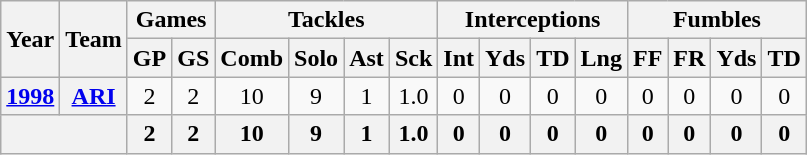<table class="wikitable" style="text-align:center">
<tr>
<th rowspan="2">Year</th>
<th rowspan="2">Team</th>
<th colspan="2">Games</th>
<th colspan="4">Tackles</th>
<th colspan="4">Interceptions</th>
<th colspan="4">Fumbles</th>
</tr>
<tr>
<th>GP</th>
<th>GS</th>
<th>Comb</th>
<th>Solo</th>
<th>Ast</th>
<th>Sck</th>
<th>Int</th>
<th>Yds</th>
<th>TD</th>
<th>Lng</th>
<th>FF</th>
<th>FR</th>
<th>Yds</th>
<th>TD</th>
</tr>
<tr>
<th><a href='#'>1998</a></th>
<th><a href='#'>ARI</a></th>
<td>2</td>
<td>2</td>
<td>10</td>
<td>9</td>
<td>1</td>
<td>1.0</td>
<td>0</td>
<td>0</td>
<td>0</td>
<td>0</td>
<td>0</td>
<td>0</td>
<td>0</td>
<td>0</td>
</tr>
<tr>
<th colspan="2"></th>
<th>2</th>
<th>2</th>
<th>10</th>
<th>9</th>
<th>1</th>
<th>1.0</th>
<th>0</th>
<th>0</th>
<th>0</th>
<th>0</th>
<th>0</th>
<th>0</th>
<th>0</th>
<th>0</th>
</tr>
</table>
